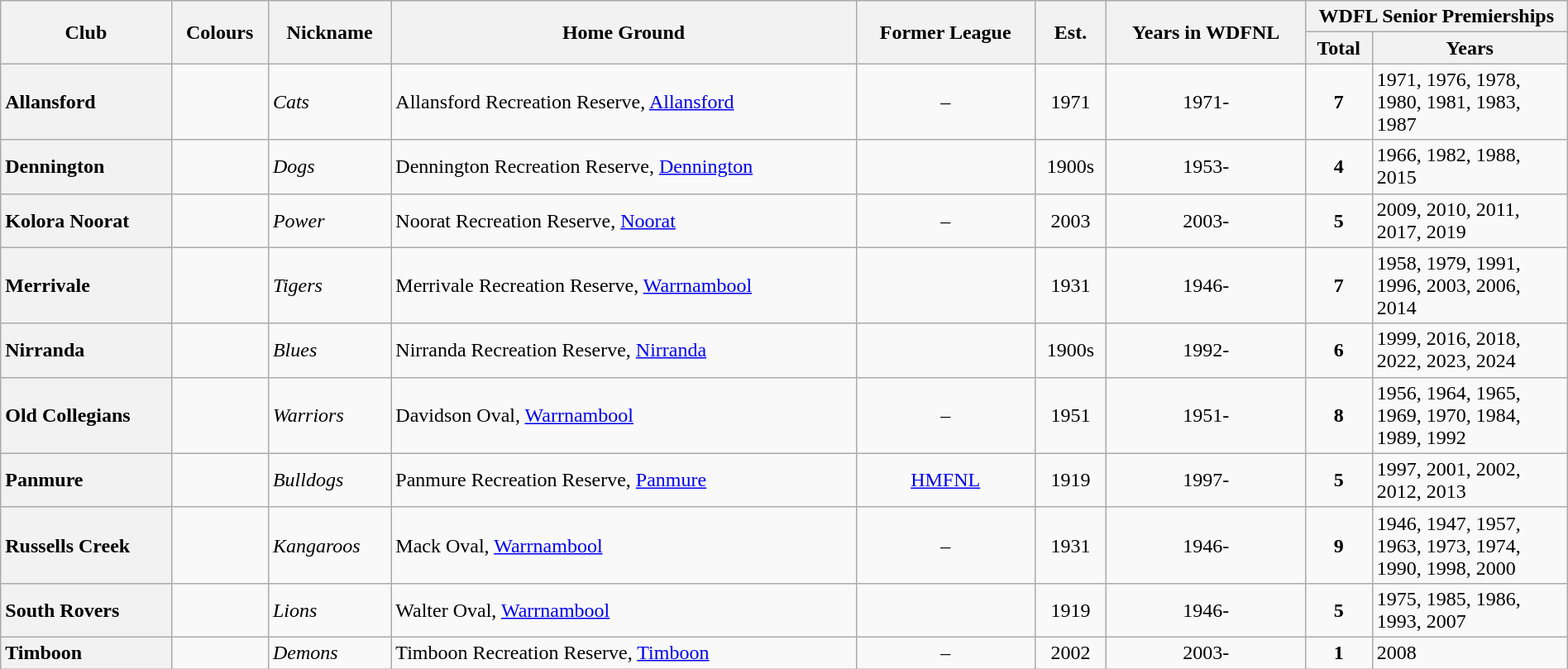<table class="wikitable sortable" style="width:100%">
<tr>
<th rowspan="2">Club</th>
<th rowspan="2">Colours</th>
<th rowspan="2">Nickname</th>
<th rowspan="2">Home Ground</th>
<th rowspan="2">Former League</th>
<th rowspan="2">Est.</th>
<th rowspan="2">Years in WDFNL</th>
<th colspan="2">WDFL Senior Premierships</th>
</tr>
<tr>
<th>Total</th>
<th style="width:150px;">Years</th>
</tr>
<tr>
<th style="text-align:left">Allansford </th>
<td style="text-align:center;"></td>
<td><em>Cats</em></td>
<td>Allansford Recreation Reserve, <a href='#'>Allansford</a></td>
<td style="text-align:center;">–</td>
<td style="text-align:center;">1971</td>
<td style="text-align:center;">1971-</td>
<td style="text-align:center;"><strong>7</strong></td>
<td>1971, 1976, 1978, 1980, 1981, 1983, 1987</td>
</tr>
<tr>
<th style="text-align:left">Dennington</th>
<td style="text-align:center;"></td>
<td><em>Dogs</em></td>
<td>Dennington Recreation Reserve, <a href='#'>Dennington</a></td>
<td style="text-align:center;"></td>
<td style="text-align:center;">1900s</td>
<td style="text-align:center;">1953-</td>
<td style="text-align:center;"><strong>4</strong></td>
<td>1966, 1982, 1988, 2015</td>
</tr>
<tr>
<th style="text-align:left">Kolora Noorat</th>
<td style="text-align:center;"></td>
<td><em>Power</em></td>
<td>Noorat Recreation Reserve, <a href='#'>Noorat</a></td>
<td style="text-align:center;">–</td>
<td style="text-align:center;">2003</td>
<td style="text-align:center;">2003-</td>
<td style="text-align:center;"><strong>5</strong></td>
<td>2009, 2010, 2011, 2017, 2019</td>
</tr>
<tr>
<th style="text-align:left">Merrivale</th>
<td style="text-align:center;"></td>
<td><em>Tigers</em></td>
<td>Merrivale Recreation Reserve, <a href='#'>Warrnambool</a></td>
<td style="text-align:center;"></td>
<td style="text-align:center;">1931</td>
<td style="text-align:center;">1946-</td>
<td style="text-align:center;"><strong>7</strong></td>
<td>1958, 1979, 1991, 1996, 2003, 2006, 2014</td>
</tr>
<tr>
<th style="text-align:left">Nirranda</th>
<td style="text-align:center;"></td>
<td><em>Blues</em></td>
<td>Nirranda Recreation Reserve, <a href='#'>Nirranda</a></td>
<td style="text-align:center;"></td>
<td style="text-align:center;">1900s</td>
<td style="text-align:center;">1992-</td>
<td style="text-align:center;"><strong>6</strong></td>
<td>1999, 2016, 2018, 2022, 2023, 2024</td>
</tr>
<tr>
<th style="text-align:left">Old Collegians</th>
<td style="text-align:center;"></td>
<td><em>Warriors</em></td>
<td>Davidson Oval, <a href='#'>Warrnambool</a></td>
<td style="text-align:center;">–</td>
<td style="text-align:center;">1951</td>
<td style="text-align:center;">1951-</td>
<td style="text-align:center;"><strong>8</strong></td>
<td>1956, 1964, 1965, 1969, 1970, 1984, 1989, 1992</td>
</tr>
<tr>
<th style="text-align:left">Panmure</th>
<td style="text-align:center;"></td>
<td><em>Bulldogs</em></td>
<td>Panmure Recreation Reserve, <a href='#'>Panmure</a></td>
<td style="text-align:center;"><a href='#'>HMFNL</a></td>
<td style="text-align:center;">1919</td>
<td style="text-align:center;">1997-</td>
<td style="text-align:center;"><strong>5</strong></td>
<td>1997, 2001, 2002, 2012, 2013</td>
</tr>
<tr>
<th style="text-align:left">Russells Creek</th>
<td style="text-align:center;"></td>
<td><em>Kangaroos</em></td>
<td>Mack Oval, <a href='#'>Warrnambool</a></td>
<td style="text-align:center;">–</td>
<td style="text-align:center;">1931</td>
<td style="text-align:center;">1946-</td>
<td style="text-align:center;"><strong>9</strong></td>
<td>1946, 1947, 1957, 1963, 1973, 1974, 1990, 1998, 2000</td>
</tr>
<tr>
<th style="text-align:left">South Rovers</th>
<td style="text-align:center;"></td>
<td><em>Lions</em></td>
<td>Walter Oval, <a href='#'>Warrnambool</a></td>
<td style="text-align:center;"></td>
<td style="text-align:center;">1919</td>
<td style="text-align:center;">1946-</td>
<td style="text-align:center;"><strong>5</strong></td>
<td>1975, 1985, 1986, 1993, 2007</td>
</tr>
<tr>
<th style="text-align:left">Timboon</th>
<td style="text-align:center;"></td>
<td><em>Demons</em></td>
<td>Timboon Recreation Reserve, <a href='#'>Timboon</a></td>
<td style="text-align:center;">–</td>
<td style="text-align:center;">2002</td>
<td style="text-align:center;">2003-</td>
<td style="text-align:center;"><strong>1</strong></td>
<td>2008</td>
</tr>
</table>
